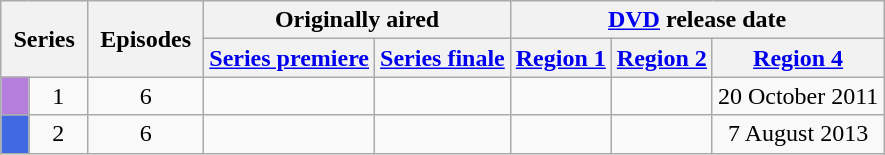<table class="wikitable plainrowheaders" style="text-align: center;">
<tr>
<th scope="col" style="padding: 0 8px;" colspan="2" rowspan="2">Series</th>
<th scope="col" style="padding: 0 8px;" rowspan="2">Episodes</th>
<th scope="col" colspan="2">Originally aired</th>
<th scope="col" colspan="3"><a href='#'>DVD</a> release date</th>
</tr>
<tr>
<th scope="col"><a href='#'>Series premiere</a></th>
<th scope="col"><a href='#'>Series finale</a></th>
<th scope="col"><a href='#'>Region 1</a></th>
<th scope="col"><a href='#'>Region 2</a></th>
<th scope="col"><a href='#'>Region 4</a></th>
</tr>
<tr>
<td scope="row" style="background: #B57EDC;"></td>
<td>1</td>
<td style="padding: 0 8px;">6</td>
<td style="padding: 0 8px;"></td>
<td style="padding: 0 8px;"></td>
<td></td>
<td></td>
<td>20 October 2011</td>
</tr>
<tr>
<td scope="row" style="background: #4169E1;"></td>
<td>2</td>
<td style="padding: 0 8px;">6</td>
<td style="padding: 0 8px;"></td>
<td style="padding: 0 8px;"></td>
<td></td>
<td></td>
<td>7 August 2013</td>
</tr>
</table>
